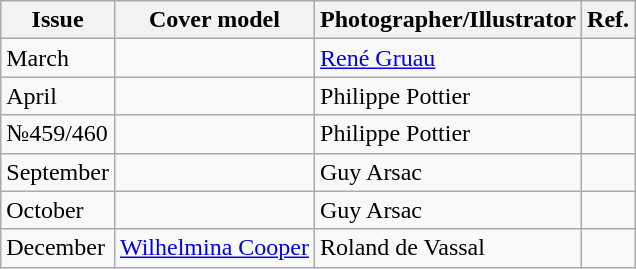<table class="wikitable">
<tr>
<th>Issue</th>
<th>Cover model</th>
<th>Photographer/Illustrator</th>
<th>Ref.</th>
</tr>
<tr>
<td>March</td>
<td></td>
<td><a href='#'>René Gruau</a></td>
<td></td>
</tr>
<tr>
<td>April</td>
<td></td>
<td>Philippe Pottier</td>
<td></td>
</tr>
<tr>
<td>№459/460</td>
<td></td>
<td>Philippe Pottier</td>
<td></td>
</tr>
<tr>
<td>September</td>
<td></td>
<td>Guy Arsac</td>
<td></td>
</tr>
<tr>
<td>October</td>
<td></td>
<td>Guy Arsac</td>
<td></td>
</tr>
<tr>
<td>December</td>
<td><a href='#'>Wilhelmina Cooper</a></td>
<td>Roland de Vassal</td>
<td></td>
</tr>
</table>
